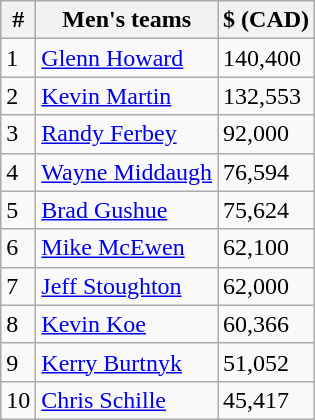<table class="wikitable">
<tr>
<th>#</th>
<th>Men's teams</th>
<th>$ (CAD)</th>
</tr>
<tr>
<td>1</td>
<td><a href='#'>Glenn Howard</a></td>
<td>140,400</td>
</tr>
<tr>
<td>2</td>
<td><a href='#'>Kevin Martin</a></td>
<td>132,553</td>
</tr>
<tr>
<td>3</td>
<td><a href='#'>Randy Ferbey</a></td>
<td>92,000</td>
</tr>
<tr>
<td>4</td>
<td><a href='#'>Wayne Middaugh</a></td>
<td>76,594</td>
</tr>
<tr>
<td>5</td>
<td><a href='#'>Brad Gushue</a></td>
<td>75,624</td>
</tr>
<tr>
<td>6</td>
<td><a href='#'>Mike McEwen</a></td>
<td>62,100</td>
</tr>
<tr>
<td>7</td>
<td><a href='#'>Jeff Stoughton</a></td>
<td>62,000</td>
</tr>
<tr>
<td>8</td>
<td><a href='#'>Kevin Koe</a></td>
<td>60,366</td>
</tr>
<tr>
<td>9</td>
<td><a href='#'>Kerry Burtnyk</a></td>
<td>51,052</td>
</tr>
<tr>
<td>10</td>
<td><a href='#'>Chris Schille</a></td>
<td>45,417</td>
</tr>
</table>
